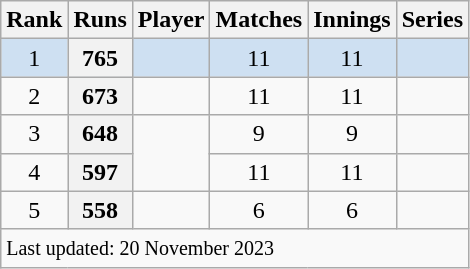<table class="wikitable sortable">
<tr>
<th scope=col>Rank</th>
<th scope=col>Runs</th>
<th scope=col>Player</th>
<th scope=col>Matches</th>
<th scope=col>Innings</th>
<th scope=col>Series</th>
</tr>
<tr bgcolor=#cee0f2>
<td align=center>1</td>
<th scope=row style=text-align:center;>765</th>
<td></td>
<td align=center>11</td>
<td align=center>11</td>
<td></td>
</tr>
<tr>
<td align=center>2</td>
<th scope=row style=text-align:center;>673</th>
<td></td>
<td align=center>11</td>
<td align=center>11</td>
<td></td>
</tr>
<tr>
<td align=center>3</td>
<th scope=row style=text-align:center;>648</th>
<td rowspan=2></td>
<td align=center>9</td>
<td align=center>9</td>
<td></td>
</tr>
<tr>
<td align=center>4</td>
<th scope=row style=text-align:center;>597</th>
<td align=center>11</td>
<td align=center>11</td>
<td></td>
</tr>
<tr>
<td align=center>5</td>
<th scope=row style=text-align:center;>558</th>
<td></td>
<td align=center>6</td>
<td align=center>6</td>
<td></td>
</tr>
<tr class=sortbottom>
<td colspan=6><small>Last updated: 20 November 2023</small></td>
</tr>
</table>
